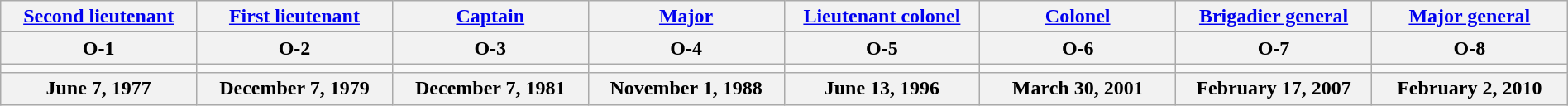<table class="wikitable" width="100%">
<tr>
<th><a href='#'>Second lieutenant</a></th>
<th><a href='#'>First lieutenant</a></th>
<th><a href='#'>Captain</a></th>
<th><a href='#'>Major</a></th>
<th><a href='#'>Lieutenant colonel</a></th>
<th><a href='#'>Colonel</a></th>
<th><a href='#'>Brigadier general</a></th>
<th><a href='#'>Major general</a></th>
</tr>
<tr>
<th>O-1</th>
<th>O-2</th>
<th>O-3</th>
<th>O-4</th>
<th>O-5</th>
<th>O-6</th>
<th>O-7</th>
<th>O-8</th>
</tr>
<tr>
<td align="center" width="12%"></td>
<td align="center" width="12%"></td>
<td align="center" width="12%"></td>
<td align="center" width="12%"></td>
<td align="center" width="12%"></td>
<td align="center" width="12%"></td>
<td align="center" width="12%"></td>
<td align="center" width="12%"></td>
</tr>
<tr>
<th>June 7, 1977</th>
<th>December 7, 1979</th>
<th>December 7, 1981</th>
<th>November 1, 1988</th>
<th>June 13, 1996</th>
<th>March 30, 2001</th>
<th>February 17, 2007</th>
<th>February 2, 2010</th>
</tr>
</table>
